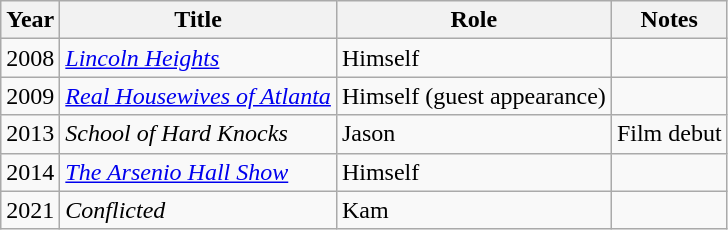<table class="wikitable sortable">
<tr>
<th>Year</th>
<th>Title</th>
<th>Role</th>
<th>Notes</th>
</tr>
<tr>
<td>2008</td>
<td><em><a href='#'>Lincoln Heights</a></em></td>
<td>Himself</td>
<td></td>
</tr>
<tr>
<td>2009</td>
<td><em><a href='#'>Real Housewives of Atlanta</a></em></td>
<td>Himself (guest appearance)</td>
<td></td>
</tr>
<tr>
<td>2013</td>
<td><em>School of Hard Knocks</em></td>
<td>Jason</td>
<td>Film debut</td>
</tr>
<tr>
<td>2014</td>
<td><em><a href='#'>The Arsenio Hall Show</a></em></td>
<td>Himself</td>
<td></td>
</tr>
<tr>
<td>2021</td>
<td><em>Conflicted</em></td>
<td>Kam</td>
<td></td>
</tr>
</table>
